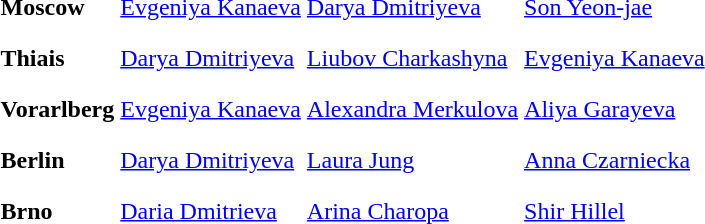<table>
<tr>
<th scope=row style="text-align:left">Moscow</th>
<td style="height:30px;"> <a href='#'>Evgeniya Kanaeva</a></td>
<td style="height:30px;"> <a href='#'>Darya Dmitriyeva</a></td>
<td style="height:30px;"> <a href='#'>Son Yeon-jae</a></td>
</tr>
<tr>
<th scope=row style="text-align:left">Thiais</th>
<td style="height:30px;"> <a href='#'>Darya Dmitriyeva</a></td>
<td style="height:30px;"> <a href='#'>Liubov Charkashyna</a></td>
<td style="height:30px;"> <a href='#'>Evgeniya Kanaeva</a></td>
</tr>
<tr>
<th scope=row style="text-align:left">Vorarlberg</th>
<td style="height:30px;"> <a href='#'>Evgeniya Kanaeva</a></td>
<td style="height:30px;"> <a href='#'>Alexandra Merkulova</a></td>
<td style="height:30px;"> <a href='#'>Aliya Garayeva</a></td>
</tr>
<tr>
<th scope=row style="text-align:left">Berlin</th>
<td style="height:30px;"> <a href='#'>Darya Dmitriyeva</a></td>
<td style="height:30px;"> <a href='#'>Laura Jung</a></td>
<td style="height:30px;"> <a href='#'>Anna Czarniecka</a></td>
</tr>
<tr>
<th scope=row style="text-align:left">Brno</th>
<td style="height:30px;"> <a href='#'>Daria Dmitrieva</a></td>
<td style="height:30px;"> <a href='#'>Arina Charopa</a></td>
<td style="height:30px;"> <a href='#'>Shir Hillel</a></td>
</tr>
<tr>
</tr>
</table>
